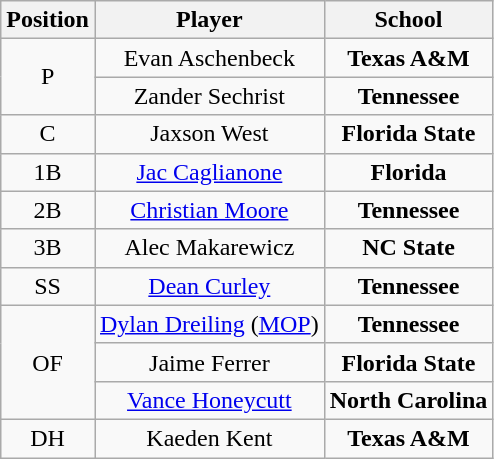<table class="wikitable" style=text-align:center>
<tr>
<th>Position</th>
<th>Player</th>
<th>School</th>
</tr>
<tr>
<td rowspan=2>P</td>
<td>Evan Aschenbeck</td>
<td style=><strong>Texas A&M</strong></td>
</tr>
<tr>
<td>Zander Sechrist</td>
<td style=><strong>Tennessee</strong></td>
</tr>
<tr>
<td>C</td>
<td>Jaxson West</td>
<td style=><strong>Florida State</strong></td>
</tr>
<tr>
<td>1B</td>
<td><a href='#'>Jac Caglianone</a></td>
<td style=><strong>Florida</strong></td>
</tr>
<tr>
<td>2B</td>
<td><a href='#'>Christian Moore</a></td>
<td style=><strong>Tennessee</strong></td>
</tr>
<tr>
<td>3B</td>
<td>Alec Makarewicz</td>
<td style=><strong>NC State</strong></td>
</tr>
<tr>
<td>SS</td>
<td><a href='#'>Dean Curley</a></td>
<td style=><strong>Tennessee</strong></td>
</tr>
<tr>
<td rowspan=3>OF</td>
<td><a href='#'>Dylan Dreiling</a> (<a href='#'>MOP</a>)</td>
<td style=><strong>Tennessee</strong></td>
</tr>
<tr>
<td>Jaime Ferrer</td>
<td style=><strong>Florida State</strong></td>
</tr>
<tr>
<td><a href='#'>Vance Honeycutt</a></td>
<td style=><strong>North Carolina</strong></td>
</tr>
<tr>
<td>DH</td>
<td>Kaeden Kent</td>
<td style=><strong>Texas A&M</strong></td>
</tr>
</table>
